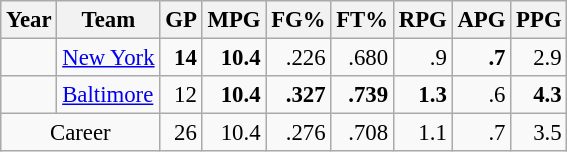<table class="wikitable sortable" style="font-size:95%; text-align:right;">
<tr>
<th>Year</th>
<th>Team</th>
<th>GP</th>
<th>MPG</th>
<th>FG%</th>
<th>FT%</th>
<th>RPG</th>
<th>APG</th>
<th>PPG</th>
</tr>
<tr>
<td style="text-align:left;"></td>
<td style="text-align:left;"><a href='#'>New York</a></td>
<td><strong>14</strong></td>
<td><strong>10.4</strong></td>
<td>.226</td>
<td>.680</td>
<td>.9</td>
<td><strong>.7</strong></td>
<td>2.9</td>
</tr>
<tr>
<td style="text-align:left;"></td>
<td style="text-align:left;"><a href='#'>Baltimore</a></td>
<td>12</td>
<td><strong>10.4</strong></td>
<td><strong>.327</strong></td>
<td><strong>.739</strong></td>
<td><strong>1.3</strong></td>
<td>.6</td>
<td><strong>4.3</strong></td>
</tr>
<tr>
<td colspan="2" style="text-align:center;">Career</td>
<td>26</td>
<td>10.4</td>
<td>.276</td>
<td>.708</td>
<td>1.1</td>
<td>.7</td>
<td>3.5</td>
</tr>
</table>
